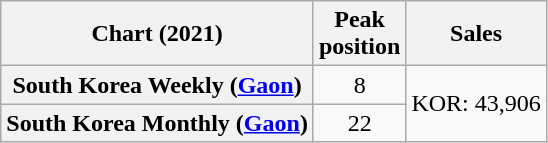<table class="wikitable sortable plainrowheaders" style="text-align:center">
<tr>
<th rowspan="1">Chart (2021)</th>
<th scope="col">Peak<br>position</th>
<th scope="col">Sales</th>
</tr>
<tr>
<th scope="row">South Korea Weekly (<a href='#'>Gaon</a>)</th>
<td>8</td>
<td rowspan="2">KOR: 43,906</td>
</tr>
<tr>
<th scope="row">South Korea Monthly (<a href='#'>Gaon</a>)</th>
<td>22</td>
</tr>
</table>
